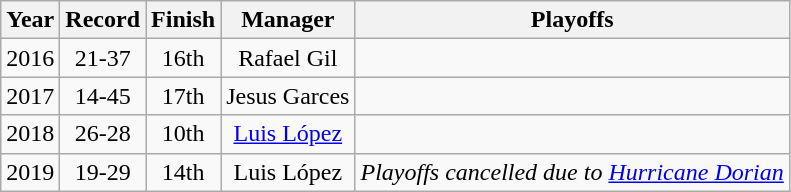<table class="wikitable">
<tr>
<th>Year</th>
<th>Record</th>
<th>Finish</th>
<th>Manager</th>
<th>Playoffs</th>
</tr>
<tr align=center>
<td>2016</td>
<td>21-37</td>
<td>16th</td>
<td>Rafael Gil</td>
<td></td>
</tr>
<tr align=center>
<td>2017</td>
<td>14-45</td>
<td>17th</td>
<td>Jesus Garces</td>
<td></td>
</tr>
<tr align=center>
<td>2018</td>
<td>26-28</td>
<td>10th</td>
<td><a href='#'>Luis López</a></td>
<td></td>
</tr>
<tr align=center>
<td>2019</td>
<td>19-29</td>
<td>14th</td>
<td>Luis López</td>
<td><em>Playoffs cancelled due to <a href='#'>Hurricane Dorian</a></em></td>
</tr>
</table>
